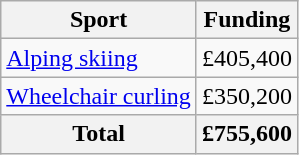<table class="wikitable" style="text-align:centre;">
<tr>
<th>Sport</th>
<th>Funding</th>
</tr>
<tr>
<td><a href='#'>Alping skiing</a></td>
<td style="text-align:center;">£405,400</td>
</tr>
<tr>
<td><a href='#'>Wheelchair curling</a></td>
<td style="text-align:center;">£350,200</td>
</tr>
<tr class="sortbottom">
<th>Total</th>
<th style="text-align:center;">£755,600</th>
</tr>
</table>
